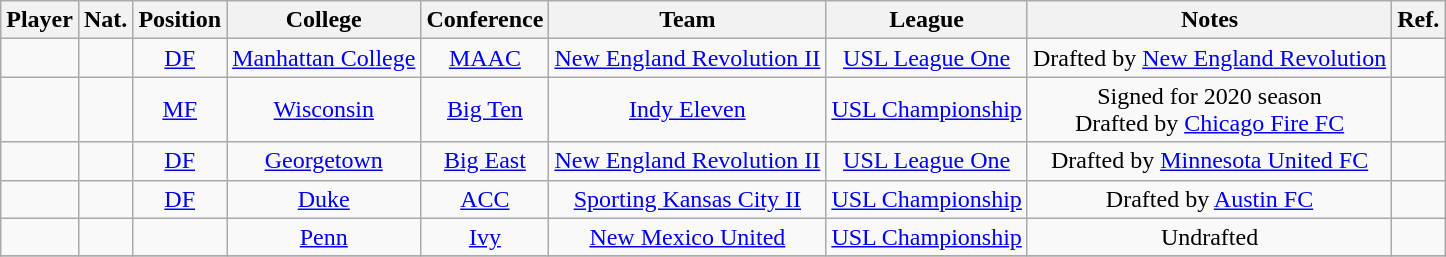<table class="wikitable sortable" style="text-align:center">
<tr>
<th>Player</th>
<th>Nat.</th>
<th>Position</th>
<th>College</th>
<th>Conference</th>
<th>Team</th>
<th>League</th>
<th class="unsortable">Notes</th>
<th class="unsortable">Ref.</th>
</tr>
<tr>
<td></td>
<td></td>
<td><a href='#'>DF</a></td>
<td><a href='#'>Manhattan College</a></td>
<td><a href='#'>MAAC</a></td>
<td><a href='#'>New England Revolution II</a></td>
<td><a href='#'>USL League One</a></td>
<td>Drafted by <a href='#'>New England Revolution</a></td>
<td></td>
</tr>
<tr>
<td></td>
<td></td>
<td><a href='#'>MF</a></td>
<td><a href='#'>Wisconsin</a></td>
<td><a href='#'>Big Ten</a></td>
<td><a href='#'>Indy Eleven</a></td>
<td><a href='#'>USL Championship</a></td>
<td>Signed for 2020 season<br>Drafted by <a href='#'>Chicago Fire FC</a></td>
<td></td>
</tr>
<tr>
<td></td>
<td></td>
<td><a href='#'>DF</a></td>
<td><a href='#'>Georgetown</a></td>
<td><a href='#'>Big East</a></td>
<td><a href='#'>New England Revolution II</a></td>
<td><a href='#'>USL League One</a></td>
<td>Drafted by <a href='#'>Minnesota United FC</a></td>
<td></td>
</tr>
<tr>
<td></td>
<td></td>
<td><a href='#'>DF</a></td>
<td><a href='#'>Duke</a></td>
<td><a href='#'>ACC</a></td>
<td><a href='#'>Sporting Kansas City II</a></td>
<td><a href='#'>USL Championship</a></td>
<td>Drafted by <a href='#'>Austin FC</a></td>
<td></td>
</tr>
<tr>
<td></td>
<td></td>
<td></td>
<td><a href='#'>Penn</a></td>
<td><a href='#'>Ivy</a></td>
<td><a href='#'>New Mexico United</a></td>
<td><a href='#'>USL Championship</a></td>
<td>Undrafted</td>
<td></td>
</tr>
<tr>
</tr>
</table>
